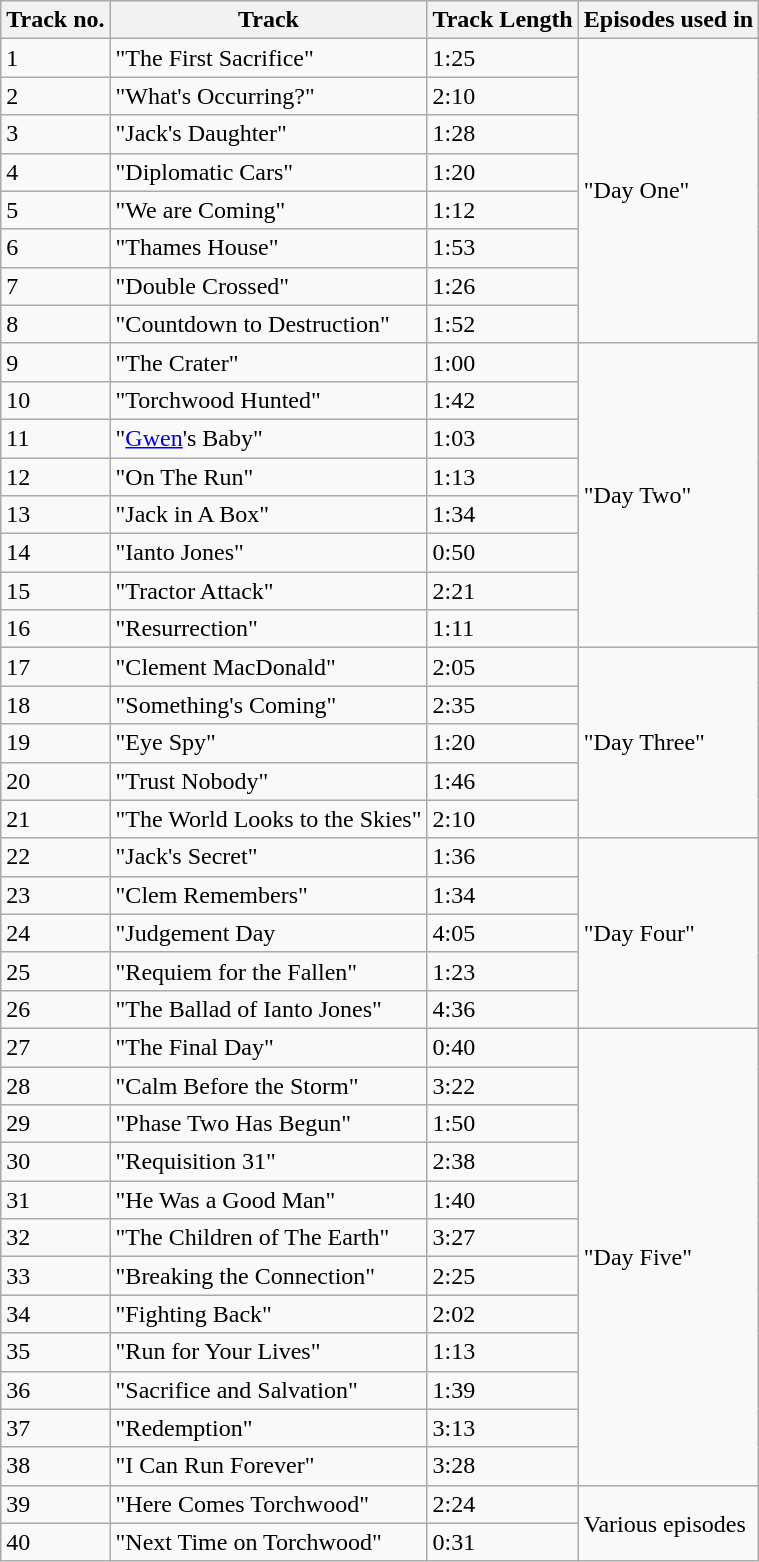<table class="wikitable">
<tr>
<th>Track no.</th>
<th>Track</th>
<th>Track Length</th>
<th>Episodes used in</th>
</tr>
<tr>
<td>1</td>
<td>"The First Sacrifice"</td>
<td>1:25</td>
<td rowspan=8>"Day One"</td>
</tr>
<tr>
<td>2</td>
<td>"What's Occurring?"</td>
<td>2:10</td>
</tr>
<tr>
<td>3</td>
<td>"Jack's Daughter"</td>
<td>1:28</td>
</tr>
<tr>
<td>4</td>
<td>"Diplomatic Cars"</td>
<td>1:20</td>
</tr>
<tr>
<td>5</td>
<td>"We are Coming"</td>
<td>1:12</td>
</tr>
<tr>
<td>6</td>
<td>"Thames House"</td>
<td>1:53</td>
</tr>
<tr>
<td>7</td>
<td>"Double Crossed"</td>
<td>1:26</td>
</tr>
<tr>
<td>8</td>
<td>"Countdown to Destruction"</td>
<td>1:52</td>
</tr>
<tr>
<td>9</td>
<td>"The Crater"</td>
<td>1:00</td>
<td rowspan=8>"Day Two"</td>
</tr>
<tr>
<td>10</td>
<td>"Torchwood Hunted"</td>
<td>1:42</td>
</tr>
<tr>
<td>11</td>
<td>"<a href='#'>Gwen</a>'s Baby"</td>
<td>1:03</td>
</tr>
<tr>
<td>12</td>
<td>"On The Run"</td>
<td>1:13</td>
</tr>
<tr>
<td>13</td>
<td>"Jack in A Box"</td>
<td>1:34</td>
</tr>
<tr>
<td>14</td>
<td>"Ianto Jones"</td>
<td>0:50</td>
</tr>
<tr>
<td>15</td>
<td>"Tractor Attack"</td>
<td>2:21</td>
</tr>
<tr>
<td>16</td>
<td>"Resurrection"</td>
<td>1:11</td>
</tr>
<tr>
<td>17</td>
<td>"Clement MacDonald"</td>
<td>2:05</td>
<td rowspan=5>"Day Three"</td>
</tr>
<tr>
<td>18</td>
<td>"Something's Coming"</td>
<td>2:35</td>
</tr>
<tr>
<td>19</td>
<td>"Eye Spy"</td>
<td>1:20</td>
</tr>
<tr>
<td>20</td>
<td>"Trust Nobody"</td>
<td>1:46</td>
</tr>
<tr>
<td>21</td>
<td>"The World Looks to the Skies"</td>
<td>2:10</td>
</tr>
<tr>
<td>22</td>
<td>"Jack's Secret"</td>
<td>1:36</td>
<td rowspan=5>"Day Four"</td>
</tr>
<tr>
<td>23</td>
<td>"Clem Remembers"</td>
<td>1:34</td>
</tr>
<tr>
<td>24</td>
<td>"Judgement Day</td>
<td>4:05</td>
</tr>
<tr>
<td>25</td>
<td>"Requiem for the Fallen"</td>
<td>1:23</td>
</tr>
<tr>
<td>26</td>
<td>"The Ballad of Ianto Jones"</td>
<td>4:36</td>
</tr>
<tr>
<td>27</td>
<td>"The Final Day"</td>
<td>0:40</td>
<td rowspan=12>"Day Five"</td>
</tr>
<tr>
<td>28</td>
<td>"Calm Before the Storm"</td>
<td>3:22</td>
</tr>
<tr>
<td>29</td>
<td>"Phase Two Has Begun"</td>
<td>1:50</td>
</tr>
<tr>
<td>30</td>
<td>"Requisition 31"</td>
<td>2:38</td>
</tr>
<tr>
<td>31</td>
<td>"He Was a Good Man"</td>
<td>1:40</td>
</tr>
<tr>
<td>32</td>
<td>"The Children of The Earth"</td>
<td>3:27</td>
</tr>
<tr>
<td>33</td>
<td>"Breaking the Connection"</td>
<td>2:25</td>
</tr>
<tr>
<td>34</td>
<td>"Fighting Back"</td>
<td>2:02</td>
</tr>
<tr>
<td>35</td>
<td>"Run for Your Lives"</td>
<td>1:13</td>
</tr>
<tr>
<td>36</td>
<td>"Sacrifice and Salvation"</td>
<td>1:39</td>
</tr>
<tr>
<td>37</td>
<td>"Redemption"</td>
<td>3:13</td>
</tr>
<tr>
<td>38</td>
<td>"I Can Run Forever"</td>
<td>3:28</td>
</tr>
<tr>
<td>39</td>
<td>"Here Comes Torchwood"</td>
<td>2:24</td>
<td rowspan=2>Various episodes</td>
</tr>
<tr>
<td>40</td>
<td>"Next Time on Torchwood"</td>
<td>0:31</td>
</tr>
</table>
